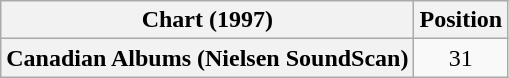<table class="wikitable plainrowheaders">
<tr>
<th scope="col">Chart (1997)</th>
<th scope="col">Position</th>
</tr>
<tr>
<th scope="row">Canadian Albums (Nielsen SoundScan)</th>
<td align=center>31</td>
</tr>
</table>
